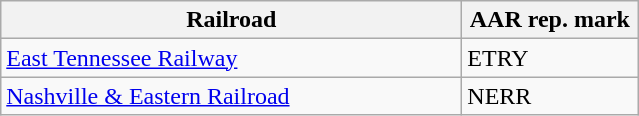<table class="wikitable" border="1">
<tr>
<th width="300px">Railroad</th>
<th width="11-px">AAR rep. mark</th>
</tr>
<tr>
<td width="300px"><a href='#'>East Tennessee Railway</a></td>
<td width="110px">ETRY</td>
</tr>
<tr>
<td width="300px"><a href='#'>Nashville & Eastern Railroad</a></td>
<td width="110px">NERR</td>
</tr>
</table>
